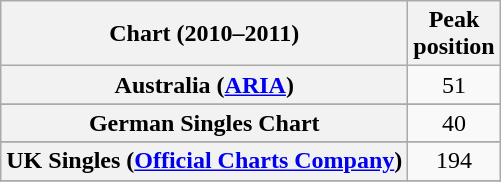<table class="wikitable plainrowheaders sortable" style="text-align:center">
<tr>
<th scope="col">Chart (2010–2011)</th>
<th scope="col">Peak<br>position</th>
</tr>
<tr>
<th scope="row">Australia (<a href='#'>ARIA</a>)</th>
<td align="center">51</td>
</tr>
<tr>
</tr>
<tr>
</tr>
<tr>
</tr>
<tr>
</tr>
<tr>
<th scope="row">German Singles Chart</th>
<td align="center">40</td>
</tr>
<tr>
</tr>
<tr>
</tr>
<tr>
<th scope="row">UK Singles (<a href='#'>Official Charts Company</a>)</th>
<td align="center">194</td>
</tr>
<tr>
</tr>
<tr>
</tr>
<tr>
</tr>
<tr>
</tr>
</table>
